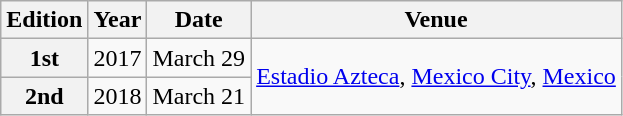<table class=wikitable>
<tr>
<th>Edition</th>
<th>Year</th>
<th>Date</th>
<th>Venue</th>
</tr>
<tr>
<th>1st</th>
<td>2017</td>
<td>March 29</td>
<td rowspan=2><a href='#'>Estadio Azteca</a>, <a href='#'>Mexico City</a>, <a href='#'>Mexico</a></td>
</tr>
<tr>
<th>2nd</th>
<td>2018</td>
<td>March 21</td>
</tr>
</table>
